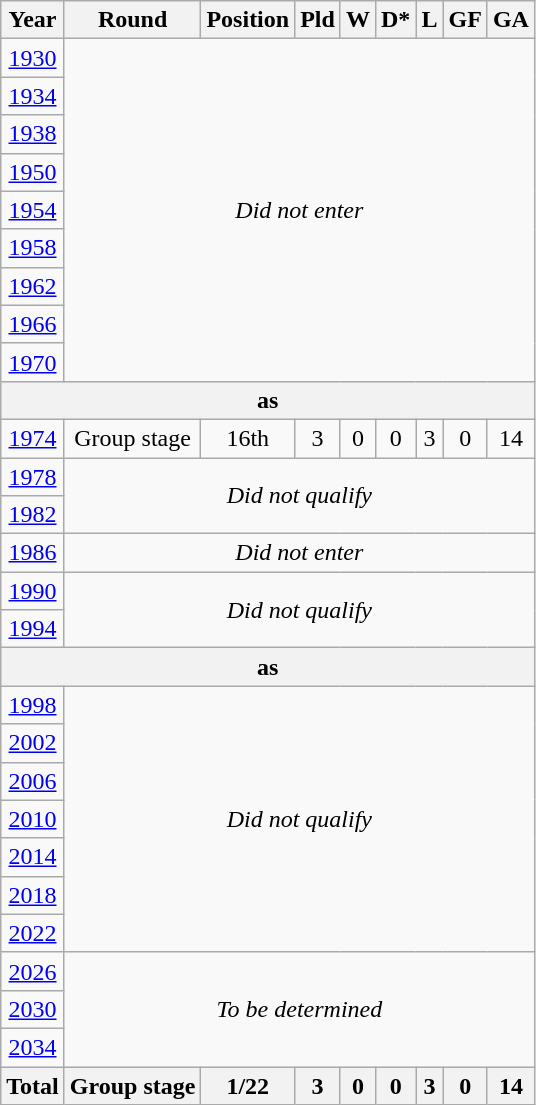<table class="wikitable sortable" style="text-align: center;">
<tr>
<th>Year</th>
<th>Round</th>
<th>Position</th>
<th>Pld</th>
<th>W</th>
<th>D*</th>
<th>L</th>
<th>GF</th>
<th>GA</th>
</tr>
<tr>
<td> <a href='#'>1930</a></td>
<td rowspan=9 colspan=8><em>Did not enter</em></td>
</tr>
<tr>
<td> <a href='#'>1934</a></td>
</tr>
<tr>
<td> <a href='#'>1938</a></td>
</tr>
<tr>
<td> <a href='#'>1950</a></td>
</tr>
<tr>
<td> <a href='#'>1954</a></td>
</tr>
<tr>
<td> <a href='#'>1958</a></td>
</tr>
<tr>
<td> <a href='#'>1962</a></td>
</tr>
<tr>
<td> <a href='#'>1966</a></td>
</tr>
<tr>
<td> <a href='#'>1970</a></td>
</tr>
<tr>
<th colspan="9">as <strong></strong></th>
</tr>
<tr>
<td> <a href='#'>1974</a></td>
<td>Group stage</td>
<td>16th</td>
<td>3</td>
<td>0</td>
<td>0</td>
<td>3</td>
<td>0</td>
<td>14</td>
</tr>
<tr>
<td> <a href='#'>1978</a></td>
<td rowspan=2 colspan=8><em>Did not qualify</em></td>
</tr>
<tr>
<td> <a href='#'>1982</a></td>
</tr>
<tr>
<td> <a href='#'>1986</a></td>
<td rowspan=1 colspan=8><em>Did not enter</em></td>
</tr>
<tr>
<td> <a href='#'>1990</a></td>
<td rowspan=2 colspan=8><em>Did not qualify</em></td>
</tr>
<tr>
<td> <a href='#'>1994</a></td>
</tr>
<tr>
<th colspan="9">as <strong></strong></th>
</tr>
<tr>
<td> <a href='#'>1998</a></td>
<td rowspan=7 colspan=8><em>Did not qualify</em></td>
</tr>
<tr>
<td>  <a href='#'>2002</a></td>
</tr>
<tr>
<td> <a href='#'>2006</a></td>
</tr>
<tr>
<td> <a href='#'>2010</a></td>
</tr>
<tr>
<td> <a href='#'>2014</a></td>
</tr>
<tr>
<td> <a href='#'>2018</a></td>
</tr>
<tr>
<td> <a href='#'>2022</a></td>
</tr>
<tr>
<td>   <a href='#'>2026</a></td>
<td rowspan=3 colspan=8><em>To be determined</em></td>
</tr>
<tr>
<td>   <a href='#'>2030</a></td>
</tr>
<tr>
<td> <a href='#'>2034</a></td>
</tr>
<tr>
<th><strong>Total</strong></th>
<th>Group stage</th>
<th>1/22</th>
<th>3</th>
<th>0</th>
<th>0</th>
<th>3</th>
<th>0</th>
<th>14</th>
</tr>
</table>
